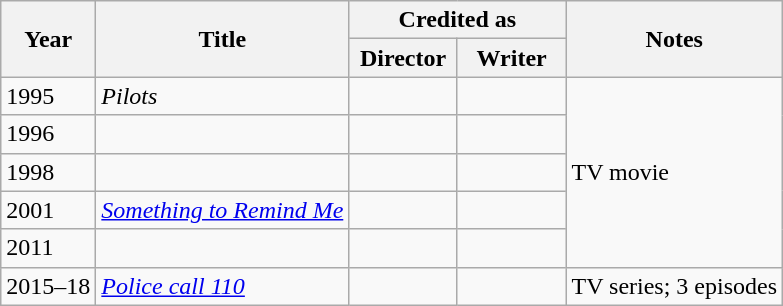<table class="wikitable">
<tr>
<th rowspan="2">Year</th>
<th rowspan="2">Title</th>
<th colspan="2">Credited as</th>
<th rowspan="2">Notes</th>
</tr>
<tr>
<th width=65>Director</th>
<th width=65>Writer</th>
</tr>
<tr>
<td>1995</td>
<td><em>Pilots</em></td>
<td></td>
<td></td>
<td rowspan="5">TV movie</td>
</tr>
<tr>
<td>1996</td>
<td><em></em></td>
<td></td>
<td></td>
</tr>
<tr>
<td>1998</td>
<td><em></em></td>
<td></td>
<td></td>
</tr>
<tr>
<td>2001</td>
<td><em><a href='#'>Something to Remind Me</a></em></td>
<td></td>
<td></td>
</tr>
<tr>
<td>2011</td>
<td><em></em></td>
<td></td>
<td></td>
</tr>
<tr>
<td>2015–18</td>
<td><em><a href='#'>Police call 110</a></em></td>
<td></td>
<td></td>
<td>TV series; 3 episodes</td>
</tr>
</table>
